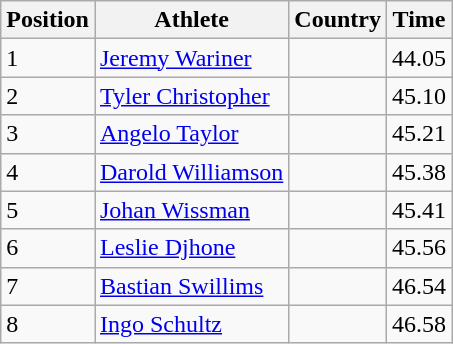<table class="wikitable">
<tr>
<th>Position</th>
<th>Athlete</th>
<th>Country</th>
<th>Time</th>
</tr>
<tr>
<td>1</td>
<td><a href='#'>Jeremy Wariner</a></td>
<td></td>
<td>44.05</td>
</tr>
<tr>
<td>2</td>
<td><a href='#'>Tyler Christopher</a></td>
<td></td>
<td>45.10</td>
</tr>
<tr>
<td>3</td>
<td><a href='#'>Angelo Taylor</a></td>
<td></td>
<td>45.21</td>
</tr>
<tr>
<td>4</td>
<td><a href='#'>Darold Williamson</a></td>
<td></td>
<td>45.38</td>
</tr>
<tr>
<td>5</td>
<td><a href='#'>Johan Wissman</a></td>
<td></td>
<td>45.41</td>
</tr>
<tr>
<td>6</td>
<td><a href='#'>Leslie Djhone</a></td>
<td></td>
<td>45.56</td>
</tr>
<tr>
<td>7</td>
<td><a href='#'>Bastian Swillims</a></td>
<td></td>
<td>46.54</td>
</tr>
<tr>
<td>8</td>
<td><a href='#'>Ingo Schultz</a></td>
<td></td>
<td>46.58</td>
</tr>
</table>
